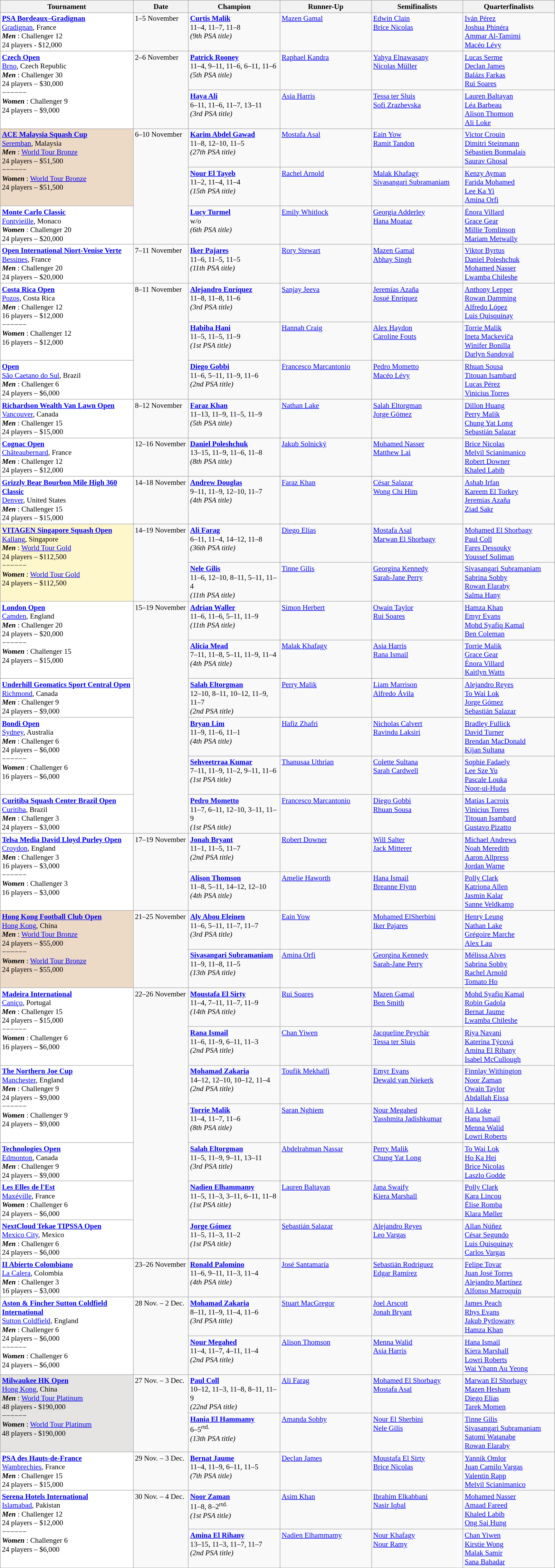<table class="wikitable" style="font-size:88%">
<tr>
<th width=250>Tournament</th>
<th width=100>Date</th>
<th width=170>Champion</th>
<th width=170>Runner-Up</th>
<th width=170>Semifinalists</th>
<th width=170>Quarterfinalists</th>
</tr>
<tr style="vertical-align:top">
<td style="background:#fff;"><strong><a href='#'>PSA Bordeaux–Gradignan</a></strong><br> <a href='#'>Gradignan</a>, France<br><strong> <em>Men</em> </strong>: Challenger 12<br>24 players - $12,000</td>
<td>1–5 November</td>
<td> <strong><a href='#'>Curtis Malik</a></strong><br>11–4, 11–7, 11–8<br><em>(9th PSA title)</em></td>
<td> <a href='#'>Mazen Gamal</a></td>
<td> <a href='#'>Edwin Clain</a><br> <a href='#'>Brice Nicolas</a></td>
<td> <a href='#'>Iván Pérez</a><br> <a href='#'>Joshua Phinéra</a><br> <a href='#'>Ammar Al-Tamimi</a><br> <a href='#'>Macéo Lévy</a></td>
</tr>
<tr style="vertical-align:top">
<td rowspan=2 style="background:#fff;"><strong><a href='#'>Czech Open</a></strong><br> <a href='#'>Brno</a>, Czech Republic<br><em> <strong>Men</strong> </em>: Challenger 30<br>24 players – $30,000<br>−−−−−−<br><strong> <em>Women</em> </strong>: Challenger 9<br>24 players – $9,000</td>
<td rowspan=2>2–6 November</td>
<td> <strong><a href='#'>Patrick Rooney</a></strong><br>11–4, 9–11, 11–6, 6–11, 11–6<br><em>(5th PSA title)</em></td>
<td> <a href='#'>Raphael Kandra</a></td>
<td> <a href='#'>Yahya Elnawasany</a><br> <a href='#'>Nicolas Müller</a></td>
<td> <a href='#'>Lucas Serme</a><br> <a href='#'>Declan James</a><br> <a href='#'>Balázs Farkas</a><br> <a href='#'>Rui Soares</a></td>
</tr>
<tr style="vertical-align:top">
<td> <strong><a href='#'>Haya Ali</a></strong><br>6–11, 11–6, 11–7, 13–11<br><em>(3rd PSA title)</em></td>
<td> <a href='#'>Asia Harris</a></td>
<td> <a href='#'>Tessa ter Sluis</a><br> <a href='#'>Sofi Zrazhevska</a></td>
<td> <a href='#'>Lauren Baltayan</a><br> <a href='#'>Léa Barbeau</a><br> <a href='#'>Alison Thomson</a><br> <a href='#'>Ali Loke</a></td>
</tr>
<tr style="vertical-align:top">
<td rowspan=2 style="background:#ecd9c6;"><strong><a href='#'>ACE Malaysia Squash Cup</a></strong><br> <a href='#'>Seremban</a>, Malaysia<br><strong> <em>Men</em> </strong>: <a href='#'>World Tour Bronze</a><br>24 players – $51,500<br>−−−−−−<br><strong> <em>Women</em> </strong>: <a href='#'>World Tour Bronze</a><br>24 players – $51,500</td>
<td rowspan=3>6–10 November</td>
<td> <strong><a href='#'>Karim Abdel Gawad</a></strong><br>11–8, 12–10, 11–5<br><em>(27th PSA title)</em></td>
<td> <a href='#'>Mostafa Asal</a></td>
<td> <a href='#'>Eain Yow</a><br> <a href='#'>Ramit Tandon</a></td>
<td> <a href='#'>Victor Crouin</a><br> <a href='#'>Dimitri Steinmann</a><br> <a href='#'>Sébastien Bonmalais</a><br> <a href='#'>Saurav Ghosal</a></td>
</tr>
<tr style="vertical-align:top">
<td> <strong><a href='#'>Nour El Tayeb</a></strong><br>11–2, 11–4, 11–4<br><em>(15th PSA title)</em></td>
<td> <a href='#'>Rachel Arnold</a></td>
<td> <a href='#'>Malak Khafagy</a><br> <a href='#'>Sivasangari Subramaniam</a></td>
<td> <a href='#'>Kenzy Ayman</a><br> <a href='#'>Farida Mohamed</a><br> <a href='#'>Lee Ka Yi</a><br> <a href='#'>Amina Orfi</a></td>
</tr>
<tr style="vertical-align:top">
<td style="background:#fff;"><strong><a href='#'>Monte Carlo Classic</a></strong><br> <a href='#'>Fontvieille</a>, Monaco<br><strong> <em>Women</em> </strong>: Challenger 20<br>24 players – $20,000</td>
<td> <strong><a href='#'>Lucy Turmel</a></strong><br>w/o<br><em>(6th PSA title)</em></td>
<td> <a href='#'>Emily Whitlock</a></td>
<td> <a href='#'>Georgia Adderley</a><br> <a href='#'>Hana Moataz</a></td>
<td> <a href='#'>Énora Villard</a><br> <a href='#'>Grace Gear</a><br> <a href='#'>Millie Tomlinson</a><br> <a href='#'>Mariam Metwally</a></td>
</tr>
<tr style="vertical-align:top">
<td style="background:#fff;"><strong><a href='#'>Open International Niort-Venise Verte</a></strong><br> <a href='#'>Bessines</a>, France<br><em> <strong>Men</strong> </em>: Challenger 20<br>24 players – $20,000</td>
<td>7–11 November</td>
<td> <strong><a href='#'>Iker Pajares</a></strong><br>11–6, 11–5, 11–5<br><em>(11th PSA title)</em></td>
<td> <a href='#'>Rory Stewart</a></td>
<td> <a href='#'>Mazen Gamal</a><br> <a href='#'>Abhay Singh</a></td>
<td> <a href='#'>Viktor Byrtus</a><br> <a href='#'>Daniel Poleshchuk</a><br> <a href='#'>Mohamed Nasser</a><br> <a href='#'>Lwamba Chileshe</a></td>
</tr>
<tr style="vertical-align:top">
<td rowspan=2 style="background:#fff;"><strong><a href='#'> Costa Rica Open</a></strong><br> <a href='#'>Pozos</a>, Costa Rica<br><em> <strong>Men</strong> </em>: Challenger 12<br>16 players – $12,000<br>−−−−−−<br><strong> <em>Women</em> </strong>: Challenger 12<br>16 players – $12,000</td>
<td rowspan=3>8–11 November</td>
<td> <strong><a href='#'>Alejandro Enríquez</a></strong><br>11–8, 11–8, 11–6<br><em>(3rd PSA title)</em></td>
<td> <a href='#'>Sanjay Jeeva</a></td>
<td> <a href='#'>Jeremías Azaña</a><br> <a href='#'>Josué Enríquez</a></td>
<td> <a href='#'>Anthony Lepper</a><br> <a href='#'>Rowan Damming</a><br> <a href='#'>Alfredo López</a><br> <a href='#'>Luis Quisquinay</a></td>
</tr>
<tr style="vertical-align:top">
<td> <strong><a href='#'>Habiba Hani</a></strong><br>11–5, 11–5, 11–9<br><em>(1st PSA title)</em></td>
<td> <a href='#'>Hannah Craig</a></td>
<td> <a href='#'>Alex Haydon</a><br> <a href='#'>Caroline Fouts</a></td>
<td> <a href='#'>Torrie Malik</a><br> <a href='#'>Ineta Mackeviča</a><br> <a href='#'>Winifer Bonilla</a><br> <a href='#'>Darlyn Sandoval</a></td>
</tr>
<tr style="vertical-align:top">
<td style="background:#fff;"><strong><a href='#'> Open</a></strong><br> <a href='#'>São Caetano do Sul</a>, Brazil<br><em> <strong>Men</strong> </em>: Challenger 6<br>24 players – $6,000</td>
<td> <strong><a href='#'>Diego Gobbi</a></strong><br>11–6, 5–11, 11–9, 11–6<br><em>(2nd PSA title)</em></td>
<td> <a href='#'>Francesco Marcantonio</a></td>
<td> <a href='#'>Pedro Mometto</a><br> <a href='#'>Macéo Lévy</a></td>
<td> <a href='#'>Rhuan Sousa</a><br> <a href='#'>Titouan Isambard</a><br> <a href='#'>Lucas Pérez</a><br> <a href='#'>Vinicius Torres</a></td>
</tr>
<tr style="vertical-align:top">
<td style="background:#fff;"><strong><a href='#'>Richardson Wealth Van Lawn Open</a></strong><br> <a href='#'>Vancouver</a>, Canada<br><strong> <em>Men</em> </strong>: Challenger 15<br>24 players – $15,000</td>
<td>8–12 November</td>
<td> <strong><a href='#'>Faraz Khan</a></strong><br>11–13, 11–9, 11–5, 11–9<br><em>(5th PSA title)</em></td>
<td> <a href='#'>Nathan Lake</a></td>
<td> <a href='#'>Salah Eltorgman</a><br> <a href='#'>Jorge Gómez</a></td>
<td> <a href='#'>Dillon Huang</a><br> <a href='#'>Perry Malik</a><br> <a href='#'>Chung Yat Long</a><br> <a href='#'>Sebastián Salazar</a></td>
</tr>
<tr style="vertical-align:top">
<td style="background:#fff;"><strong><a href='#'>Cognac Open</a></strong><br> <a href='#'>Châteaubernard</a>, France<br><strong> <em>Men</em> </strong>: Challenger 12<br>24 players – $12,000</td>
<td>12–16 November</td>
<td> <strong><a href='#'>Daniel Poleshchuk</a></strong><br>13–15, 11–9, 11–6, 11–8<br><em>(8th PSA title)</em></td>
<td> <a href='#'>Jakub Solnický</a></td>
<td> <a href='#'>Mohamed Nasser</a><br> <a href='#'>Matthew Lai</a></td>
<td> <a href='#'>Brice Nicolas</a><br> <a href='#'>Melvil Scianimanico</a><br> <a href='#'>Robert Downer</a><br> <a href='#'>Khaled Labib</a></td>
</tr>
<tr style="vertical-align:top">
<td style="background:#fff;"><strong><a href='#'>Grizzly Bear Bourbon Mile High 360 Classic</a></strong><br> <a href='#'>Denver</a>, United States<br><strong> <em>Men</em> </strong>: Challenger 15<br>24 players – $15,000</td>
<td>14–18 November</td>
<td> <strong><a href='#'>Andrew Douglas</a></strong><br>9–11, 11–9, 12–10, 11–7<br><em>(4th PSA title)</em></td>
<td> <a href='#'>Faraz Khan</a></td>
<td> <a href='#'>César Salazar</a><br> <a href='#'>Wong Chi Him</a></td>
<td> <a href='#'>Ashab Irfan</a><br> <a href='#'>Kareem El Torkey</a><br> <a href='#'>Jeremías Azaña</a><br> <a href='#'>Ziad Sakr</a></td>
</tr>
<tr style="vertical-align:top">
<td rowspan=2 style="background:#fff7cc;"><strong><a href='#'>VITAGEN Singapore Squash Open</a></strong><br> <a href='#'>Kallang</a>, Singapore<br><strong> <em>Men</em> </strong>: <a href='#'>World Tour Gold</a><br>24 players – $112,500<br>−−−−−−<br><strong> <em>Women</em> </strong>: <a href='#'>World Tour Gold</a><br>24 players – $112,500</td>
<td rowspan=2>14–19 November</td>
<td> <strong><a href='#'>Ali Farag</a></strong><br>6–11, 11–4, 14–12, 11–8<br><em>(36th PSA title)</em></td>
<td> <a href='#'>Diego Elías</a></td>
<td> <a href='#'>Mostafa Asal</a><br> <a href='#'>Marwan El Shorbagy</a></td>
<td> <a href='#'>Mohamed El Shorbagy</a><br> <a href='#'>Paul Coll</a><br> <a href='#'>Fares Dessouky</a><br> <a href='#'>Youssef Soliman</a></td>
</tr>
<tr style="vertical-align:top">
<td> <strong><a href='#'>Nele Gilis</a></strong><br>11–6, 12–10, 8–11, 5–11, 11–4<br><em>(11th PSA title)</em></td>
<td> <a href='#'>Tinne Gilis</a></td>
<td> <a href='#'>Georgina Kennedy</a><br> <a href='#'>Sarah-Jane Perry</a></td>
<td> <a href='#'>Sivasangari Subramaniam</a><br> <a href='#'>Sabrina Sobhy</a><br> <a href='#'>Rowan Elaraby</a><br> <a href='#'>Salma Hany</a></td>
</tr>
<tr style="vertical-align:top">
<td rowspan=2 style="background:#fff;"><strong><a href='#'>London Open</a></strong><br> <a href='#'>Camden</a>, England<br><strong> <em>Men</em> </strong>: Challenger 20<br>24 players – $20,000<br>−−−−−−<br><strong> <em>Women</em> </strong>: Challenger 15<br>24 players – $15,000</td>
<td rowspan=6>15–19 November</td>
<td> <strong><a href='#'>Adrian Waller</a></strong><br>11–6, 11–6, 5–11, 11–9<br><em>(11th PSA title)</em></td>
<td> <a href='#'>Simon Herbert</a></td>
<td> <a href='#'>Owain Taylor</a><br> <a href='#'>Rui Soares</a></td>
<td> <a href='#'>Hamza Khan</a><br> <a href='#'>Emyr Evans</a><br> <a href='#'>Mohd Syafiq Kamal</a><br> <a href='#'>Ben Coleman</a></td>
</tr>
<tr style="vertical-align:top">
<td> <strong><a href='#'>Alicia Mead</a></strong><br>7–11, 11–8, 5–11, 11–9, 11–4<br><em>(4th PSA title)</em></td>
<td> <a href='#'>Malak Khafagy</a></td>
<td> <a href='#'>Asia Harris</a><br> <a href='#'>Rana Ismail</a></td>
<td> <a href='#'>Torrie Malik</a><br> <a href='#'>Grace Gear</a><br> <a href='#'>Énora Villard</a><br> <a href='#'>Kaitlyn Watts</a></td>
</tr>
<tr style="vertical-align:top">
<td style="background:#fff;"><strong><a href='#'>Underhill Geomatics Sport Central Open</a></strong><br> <a href='#'>Richmond</a>, Canada<br><strong> <em>Men</em> </strong>: Challenger 9<br>24 players – $9,000</td>
<td> <strong><a href='#'>Salah Eltorgman</a></strong><br>12–10, 8–11, 10–12, 11–9, 11–7<br><em>(2nd PSA title)</em></td>
<td> <a href='#'>Perry Malik</a></td>
<td> <a href='#'>Liam Marrison</a><br> <a href='#'>Alfredo Ávila</a></td>
<td> <a href='#'>Alejandro Reyes</a><br> <a href='#'>To Wai Lok</a><br> <a href='#'>Jorge Gómez</a><br> <a href='#'>Sebastián Salazar</a></td>
</tr>
<tr style="vertical-align:top">
<td rowspan=2 style="background:#fff;"><strong><a href='#'>Bondi Open</a></strong><br> <a href='#'>Sydney</a>, Australia<br><strong> <em>Men</em> </strong>: Challenger 6<br>24 players – $6,000<br>−−−−−−<br><strong> <em>Women</em> </strong>: Challenger 6<br>16 players – $6,000</td>
<td> <strong><a href='#'>Bryan Lim</a></strong><br>11–9, 11–6, 11–1<br><em>(4th PSA title)</em></td>
<td> <a href='#'>Hafiz Zhafri</a></td>
<td> <a href='#'>Nicholas Calvert</a><br> <a href='#'>Ravindu Laksiri</a></td>
<td> <a href='#'>Bradley Fullick</a><br> <a href='#'>David Turner</a><br> <a href='#'>Brendan MacDonald</a><br> <a href='#'>Kijan Sultana</a></td>
</tr>
<tr style="vertical-align:top">
<td> <strong><a href='#'>Sehveetrraa Kumar</a></strong><br>7–11, 11–9, 11–2, 9–11, 11–6<br><em>(1st PSA title)</em></td>
<td> <a href='#'>Thanusaa Uthrian</a></td>
<td> <a href='#'>Colette Sultana</a><br> <a href='#'>Sarah Cardwell</a></td>
<td> <a href='#'>Sophie Fadaely</a><br> <a href='#'>Lee Sze Yu</a><br> <a href='#'>Pascale Louka</a><br> <a href='#'>Noor-ul-Huda</a></td>
</tr>
<tr style="vertical-align:top">
<td style="background:#fff;"><strong><a href='#'>Curitiba Squash Center Brazil Open</a></strong><br> <a href='#'>Curitiba</a>, Brazil<br><strong> <em>Men</em> </strong>: Challenger 3<br>24 players – $3,000</td>
<td> <strong><a href='#'>Pedro Mometto</a></strong><br>11–7, 6–11, 12–10, 3–11, 11–9<br><em>(1st PSA title)</em></td>
<td> <a href='#'>Francesco Marcantonio</a></td>
<td> <a href='#'>Diego Gobbi</a><br> <a href='#'>Rhuan Sousa</a></td>
<td> <a href='#'>Matías Lacroix</a><br> <a href='#'>Vinicius Torres</a><br> <a href='#'>Titouan Isambard</a><br> <a href='#'>Gustavo Pizatto</a></td>
</tr>
<tr style="vertical-align:top">
<td rowspan=2 style="background:#fff;"><strong><a href='#'>Telsa Media David Lloyd Purley Open</a></strong><br> <a href='#'>Croydon</a>, England<br><em> <strong>Men</strong> </em>: Challenger 3<br>16 players – $3,000<br>−−−−−−<br><strong> <em>Women</em> </strong>: Challenger 3<br>16 players – $3,000</td>
<td rowspan=2>17–19 November</td>
<td> <strong><a href='#'>Jonah Bryant</a></strong><br>11–1, 11–5, 11–7<br><em>(2nd PSA title)</em></td>
<td> <a href='#'>Robert Downer</a></td>
<td> <a href='#'>Will Salter</a><br> <a href='#'>Jack Mitterer</a></td>
<td> <a href='#'>Michael Andrews</a><br> <a href='#'>Noah Meredith</a><br> <a href='#'>Aaron Allpress</a><br> <a href='#'>Jordan Warne</a></td>
</tr>
<tr style="vertical-align:top">
<td> <strong><a href='#'>Alison Thomson</a></strong><br>11–8, 5–11, 14–12, 12–10<br><em>(4th PSA title)</em></td>
<td> <a href='#'>Amelie Haworth</a></td>
<td> <a href='#'>Hana Ismail</a><br> <a href='#'>Breanne Flynn</a></td>
<td> <a href='#'>Polly Clark</a><br> <a href='#'>Katriona Allen</a><br> <a href='#'>Jasmin Kalar</a><br> <a href='#'>Sanne Veldkamp</a></td>
</tr>
<tr style="vertical-align:top">
<td rowspan=2 style="background:#ecd9c6;"><strong><a href='#'>Hong Kong Football Club Open</a></strong><br> <a href='#'>Hong Kong</a>, China<br><strong> <em>Men</em> </strong>: <a href='#'>World Tour Bronze</a><br>24 players – $55,000<br>−−−−−−<br><strong> <em>Women</em> </strong>: <a href='#'>World Tour Bronze</a><br>24 players – $55,000</td>
<td rowspan=2>21–25 November</td>
<td> <strong><a href='#'>Aly Abou Eleinen</a></strong><br>11–6, 5–11, 11–7, 11–7<br><em>(3rd PSA title)</em></td>
<td> <a href='#'>Eain Yow</a></td>
<td> <a href='#'>Mohamed ElSherbini</a><br> <a href='#'>Iker Pajares</a></td>
<td> <a href='#'>Henry Leung</a><br> <a href='#'>Nathan Lake</a><br> <a href='#'>Grégoire Marche</a><br> <a href='#'>Alex Lau</a></td>
</tr>
<tr style="vertical-align:top">
<td> <strong><a href='#'>Sivasangari Subramaniam</a></strong><br>11–9, 11–8, 11–5<br><em>(13th PSA title)</em></td>
<td> <a href='#'>Amina Orfi</a></td>
<td> <a href='#'>Georgina Kennedy</a><br> <a href='#'>Sarah-Jane Perry</a></td>
<td> <a href='#'>Mélissa Alves</a><br> <a href='#'>Sabrina Sobhy</a><br> <a href='#'>Rachel Arnold</a><br> <a href='#'>Tomato Ho</a></td>
</tr>
<tr style="vertical-align:top">
<td rowspan=2 style="background:#fff;"><strong><a href='#'>Madeira International</a></strong><br> <a href='#'>Caniço</a>, Portugal<br><strong> <em>Men</em> </strong>: Challenger 15<br>24 players – $15,000<br>−−−−−−<br><strong> <em>Women</em> </strong>: Challenger 6<br>16 players – $6,000</td>
<td rowspan=7>22–26 November</td>
<td> <strong><a href='#'>Moustafa El Sirty</a></strong><br>11–4, 7–11, 11–7, 11–9<br><em>(14th PSA title)</em></td>
<td> <a href='#'>Rui Soares</a></td>
<td> <a href='#'>Mazen Gamal</a><br> <a href='#'>Ben Smith</a></td>
<td> <a href='#'>Mohd Syafiq Kamal</a><br> <a href='#'>Robin Gadola</a><br> <a href='#'>Bernat Jaume</a><br> <a href='#'>Lwamba Chileshe</a></td>
</tr>
<tr style="vertical-align:top">
<td> <strong><a href='#'>Rana Ismail</a></strong><br>11–6, 11–9, 6–11, 11–3<br><em>(2nd PSA title)</em></td>
<td> <a href='#'>Chan Yiwen</a></td>
<td> <a href='#'>Jacqueline Peychär</a><br> <a href='#'>Tessa ter Sluis</a></td>
<td> <a href='#'>Riya Navani</a><br> <a href='#'>Katerina Týcová</a><br> <a href='#'>Amina El Rihany</a><br> <a href='#'>Isabel McCullough</a></td>
</tr>
<tr style="vertical-align:top">
<td rowspan=2 style="background:#fff;"><strong><a href='#'>The Northern Joe Cup</a></strong><br> <a href='#'>Manchester</a>, England<br><strong> <em>Men</em> </strong>: Challenger 9<br>24 players – $9,000<br>−−−−−−<br><strong> <em>Women</em> </strong>: Challenger 9<br>24 players – $9,000</td>
<td> <strong><a href='#'>Mohamad Zakaria</a></strong><br>14–12, 12–10, 10–12, 11–4<br><em>(2nd PSA title)</em></td>
<td> <a href='#'>Toufik Mekhalfi</a></td>
<td> <a href='#'>Emyr Evans</a><br> <a href='#'>Dewald van Niekerk</a></td>
<td> <a href='#'>Finnlay Withington</a><br> <a href='#'>Noor Zaman</a><br> <a href='#'>Owain Taylor</a><br> <a href='#'>Abdallah Eissa</a></td>
</tr>
<tr style="vertical-align:top">
<td> <strong><a href='#'>Torrie Malik</a></strong><br>11–4, 11–7, 11–6<br><em>(8th PSA title)</em></td>
<td> <a href='#'>Saran Nghiem</a></td>
<td> <a href='#'>Nour Megahed</a><br> <a href='#'>Yasshmita Jadishkumar</a></td>
<td> <a href='#'>Ali Loke</a><br> <a href='#'>Hana Ismail</a><br> <a href='#'>Menna Walid</a><br> <a href='#'>Lowri Roberts</a></td>
</tr>
<tr style="vertical-align:top">
<td style="background:#fff;"><strong><a href='#'> Technologies Open</a></strong><br> <a href='#'>Edmonton</a>, Canada<br><strong> <em>Men</em> </strong>: Challenger 9<br>24 players – $9,000</td>
<td> <strong><a href='#'>Salah Eltorgman</a></strong><br>11–5, 11–9, 9–11, 13–11<br><em>(3rd PSA title)</em></td>
<td> <a href='#'>Abdelrahman Nassar</a></td>
<td> <a href='#'>Perry Malik</a><br> <a href='#'>Chung Yat Long</a></td>
<td> <a href='#'>To Wai Lok</a><br> <a href='#'>Ho Ka Hei</a><br> <a href='#'>Brice Nicolas</a><br> <a href='#'>Laszlo Godde</a></td>
</tr>
<tr style="vertical-align:top">
<td style="background:#fff;"><strong><a href='#'>Les Elles de l'Est</a></strong><br> <a href='#'>Maxéville</a>, France<br><strong> <em>Women</em> </strong>: Challenger 6<br>24 players – $6,000</td>
<td> <strong><a href='#'>Nadien Elhammamy</a></strong><br>11–5, 11–3, 3–11, 6–11, 11–8<br><em>(1st PSA title)</em></td>
<td> <a href='#'>Lauren Baltayan</a></td>
<td> <a href='#'>Jana Swaify</a><br> <a href='#'>Kiera Marshall</a></td>
<td> <a href='#'>Polly Clark</a><br> <a href='#'>Kara Lincou</a><br> <a href='#'>Élise Romba</a><br> <a href='#'>Klara Møller</a></td>
</tr>
<tr style="vertical-align:top">
<td style="background:#fff;"><strong><a href='#'>NextCloud Tekae TIPSSA Open</a></strong><br> <a href='#'>Mexico City</a>, Mexico<br><strong> <em>Men</em> </strong>: Challenger 6<br>24 players – $6,000</td>
<td> <strong><a href='#'>Jorge Gómez</a></strong><br>11–5, 11–3, 11–2<br><em>(1st PSA title)</em></td>
<td> <a href='#'>Sebastián Salazar</a></td>
<td> <a href='#'>Alejandro Reyes</a><br> <a href='#'>Leo Vargas</a></td>
<td> <a href='#'>Allan Núñez</a><br> <a href='#'>César Segundo</a><br> <a href='#'>Luis Quisquinay</a><br> <a href='#'>Carlos Vargas</a></td>
</tr>
<tr style="vertical-align:top">
<td style="background:#fff;"><strong><a href='#'>II Abierto Colombiano</a></strong><br> <a href='#'>La Calera</a>, Colombia<br><strong> <em>Men</em> </strong>: Challenger 3<br>16 players – $3,000</td>
<td>23–26 November</td>
<td> <strong><a href='#'>Ronald Palomino</a></strong><br>11–6, 9–11, 11–3, 11–4<br><em>(4th PSA title)</em></td>
<td> <a href='#'>José Santamaría</a></td>
<td> <a href='#'>Sebastián Rodríguez</a><br> <a href='#'>Edgar Ramírez</a></td>
<td> <a href='#'>Felipe Tovar</a><br> <a href='#'>Juan José Torres</a><br> <a href='#'>Alejandro Martínez</a><br> <a href='#'>Alfonso Marroquín</a></td>
</tr>
<tr style="vertical-align:top">
<td rowspan=2 style="background:#fff;"><strong><a href='#'>Aston & Fincher Sutton Coldfield International</a></strong><br> <a href='#'>Sutton Coldfield</a>, England<br><em> <strong>Men</strong> </em>: Challenger 6<br>24 players – $6,000<br>−−−−−−<br><strong> <em>Women</em> </strong>: Challenger 6<br>24 players – $6,000</td>
<td rowspan=2>28 Nov. – 2 Dec.</td>
<td> <strong><a href='#'>Mohamad Zakaria</a></strong><br>8–11, 11–9, 11–4, 11–6<br><em>(3rd PSA title)</em></td>
<td> <a href='#'>Stuart MacGregor</a></td>
<td> <a href='#'>Joel Arscott</a><br> <a href='#'>Jonah Bryant</a></td>
<td> <a href='#'>James Peach</a><br> <a href='#'>Rhys Evans</a><br> <a href='#'>Jakub Pytlowany</a><br> <a href='#'>Hamza Khan</a></td>
</tr>
<tr style="vertical-align:top">
<td> <strong><a href='#'>Nour Megahed</a></strong><br>11–4, 11–7, 4–11, 11–4<br><em>(2nd PSA title)</em></td>
<td> <a href='#'>Alison Thomson</a></td>
<td> <a href='#'>Menna Walid</a><br> <a href='#'>Asia Harris</a></td>
<td> <a href='#'>Hana Ismail</a><br> <a href='#'>Kiera Marshall</a><br> <a href='#'>Lowri Roberts</a><br> <a href='#'>Wai Yhann Au Yeong</a></td>
</tr>
<tr valign=top>
<td rowspan=2 style="background:#E5E4E2;"><strong><a href='#'> Milwaukee HK Open</a></strong><br> <a href='#'>Hong Kong</a>, China<br><em> <strong>Men</strong> </em>: <a href='#'>World Tour Platinum</a><br>48 players - $190,000<br>−−−−−−<br><strong> <em>Women</em> </strong>: <a href='#'>World Tour Platinum</a><br>48 players - $190,000</td>
<td rowspan=2>27 Nov. – 3 Dec.</td>
<td> <strong><a href='#'>Paul Coll</a></strong><br>10–12, 11–3, 11–8, 8–11, 11–9<br><em>(22nd PSA title)</em></td>
<td> <a href='#'>Ali Farag</a></td>
<td> <a href='#'>Mohamed El Shorbagy</a><br> <a href='#'>Mostafa Asal</a></td>
<td> <a href='#'>Marwan El Shorbagy</a><br> <a href='#'>Mazen Hesham</a><br> <a href='#'>Diego Elías</a><br> <a href='#'>Tarek Momen</a></td>
</tr>
<tr valign=top>
<td> <strong><a href='#'>Hania El Hammamy</a></strong><br>6–5<sup>rtd.</sup><br><em>(13th PSA title)</em></td>
<td> <a href='#'>Amanda Sobhy</a></td>
<td> <a href='#'>Nour El Sherbini</a><br> <a href='#'>Nele Gilis</a></td>
<td> <a href='#'>Tinne Gilis</a><br> <a href='#'>Sivasangari Subramaniam</a><br> <a href='#'>Satomi Watanabe</a><br> <a href='#'>Rowan Elaraby</a></td>
</tr>
<tr style="vertical-align:top">
<td style="background:#fff;"><strong><a href='#'>PSA des Hauts-de-France</a></strong><br> <a href='#'>Wambrechies</a>, France<br><strong> <em>Men</em> </strong>: Challenger 15<br>24 players – $15,000</td>
<td>29 Nov. – 3 Dec.</td>
<td> <strong><a href='#'>Bernat Jaume</a></strong><br>11–4, 11–9, 6–11, 11–5<br><em>(7th PSA title)</em></td>
<td> <a href='#'>Declan James</a></td>
<td> <a href='#'>Moustafa El Sirty</a><br> <a href='#'>Brice Nicolas</a></td>
<td> <a href='#'>Yannik Omlor</a><br> <a href='#'>Juan Camilo Vargas</a><br> <a href='#'>Valentin Rapp</a><br> <a href='#'>Melvil Scianimanico</a></td>
</tr>
<tr style="vertical-align:top">
<td rowspan=2 style="background:#fff;"><strong><a href='#'> Serena Hotels International</a></strong><br> <a href='#'>Islamabad</a>, Pakistan<br><strong> <em>Men</em> </strong>: Challenger 12<br>24 players – $12,000<br>−−−−−−<br><strong> <em>Women</em> </strong>: Challenger 6<br>24 players – $6,000</td>
<td rowspan=6>30 Nov. – 4 Dec.</td>
<td> <strong><a href='#'>Noor Zaman</a></strong><br>11–8, 8–2<sup>rtd.</sup><br><em>(1st PSA title)</em></td>
<td> <a href='#'>Asim Khan</a></td>
<td> <a href='#'>Ibrahim Elkabbani</a><br> <a href='#'>Nasir Iqbal</a></td>
<td> <a href='#'>Mohamed Nasser</a><br> <a href='#'>Amaad Fareed</a><br> <a href='#'>Khaled Labib</a><br> <a href='#'>Ong Sai Hung</a></td>
</tr>
<tr style="vertical-align:top">
<td> <strong><a href='#'>Amina El Rihany</a></strong><br>13–15, 11–3, 11–7, 11–7<br><em>(2nd PSA title)</em></td>
<td> <a href='#'>Nadien Elhammamy</a></td>
<td> <a href='#'>Nour Khafagy</a><br> <a href='#'>Nour Ramy</a></td>
<td> <a href='#'>Chan Yiwen</a><br> <a href='#'>Kirstie Wong</a><br> <a href='#'>Malak Samir</a><br> <a href='#'>Sana Bahadar</a></td>
</tr>
</table>
